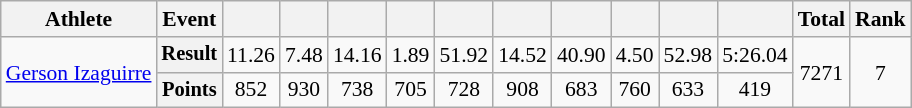<table class=wikitable style="font-size:90%;">
<tr>
<th>Athlete</th>
<th>Event</th>
<th></th>
<th></th>
<th></th>
<th></th>
<th></th>
<th></th>
<th></th>
<th></th>
<th></th>
<th></th>
<th>Total</th>
<th>Rank</th>
</tr>
<tr align=center>
<td align=left rowspan=2><a href='#'>Gerson Izaguirre</a></td>
<th style="font-size:95%">Result</th>
<td>11.26</td>
<td>7.48</td>
<td>14.16</td>
<td>1.89</td>
<td>51.92</td>
<td>14.52</td>
<td>40.90</td>
<td>4.50</td>
<td>52.98</td>
<td>5:26.04</td>
<td rowspan=2>7271</td>
<td rowspan=2>7</td>
</tr>
<tr align=center>
<th style="font-size:95%">Points</th>
<td>852</td>
<td>930</td>
<td>738</td>
<td>705</td>
<td>728</td>
<td>908</td>
<td>683</td>
<td>760</td>
<td>633</td>
<td>419</td>
</tr>
</table>
